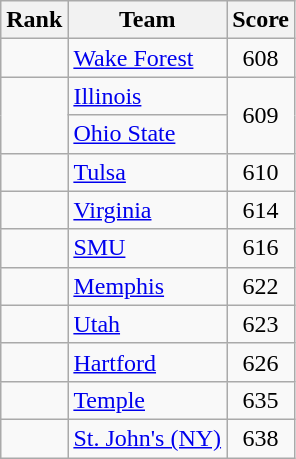<table class="wikitable sortable" style="text-align:center">
<tr>
<th dat-sort-type=number>Rank</th>
<th>Team</th>
<th>Score</th>
</tr>
<tr>
<td></td>
<td align=left><a href='#'>Wake Forest</a></td>
<td>608</td>
</tr>
<tr>
<td rowspan=2></td>
<td align=left><a href='#'>Illinois</a></td>
<td rowspan=2>609</td>
</tr>
<tr>
<td align=left><a href='#'>Ohio State</a></td>
</tr>
<tr>
<td></td>
<td align=left><a href='#'>Tulsa</a></td>
<td>610</td>
</tr>
<tr>
<td></td>
<td align=left><a href='#'>Virginia</a></td>
<td>614</td>
</tr>
<tr>
<td></td>
<td align=left><a href='#'>SMU</a></td>
<td>616</td>
</tr>
<tr>
<td></td>
<td align=left><a href='#'>Memphis</a></td>
<td>622</td>
</tr>
<tr>
<td></td>
<td align=left><a href='#'>Utah</a></td>
<td>623</td>
</tr>
<tr>
<td></td>
<td align=left><a href='#'>Hartford</a></td>
<td>626</td>
</tr>
<tr>
<td></td>
<td align=left><a href='#'>Temple</a></td>
<td>635</td>
</tr>
<tr>
<td></td>
<td align=left><a href='#'>St. John's (NY)</a></td>
<td>638</td>
</tr>
</table>
